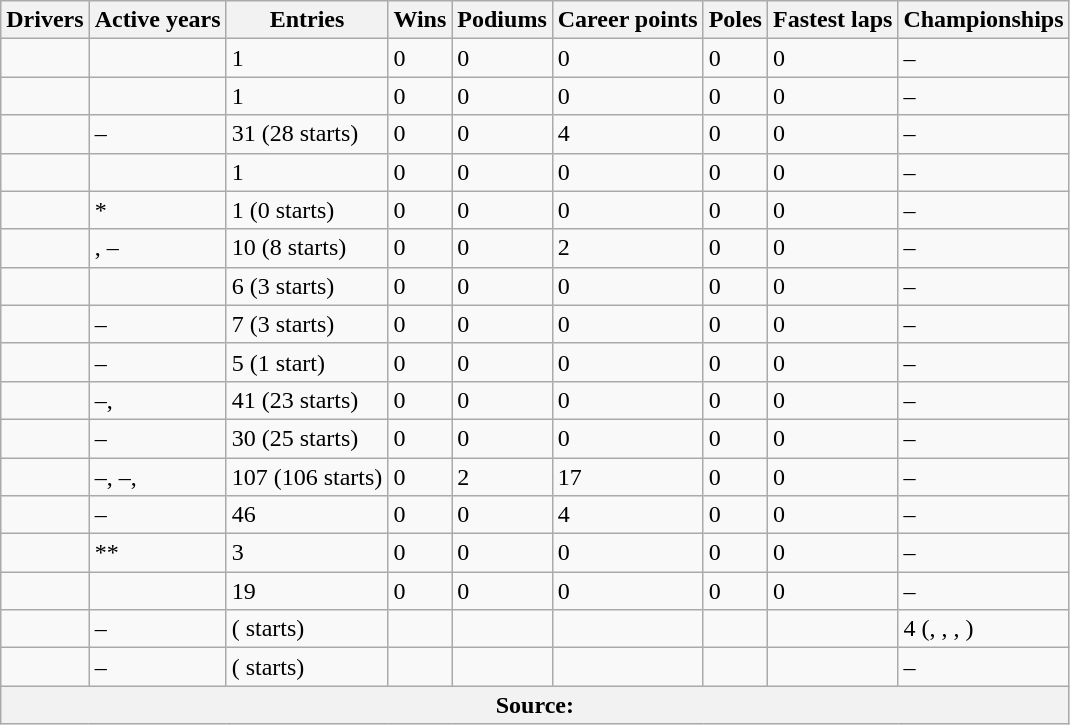<table class="wikitable sortable" border="1">
<tr>
<th scope="col">Drivers</th>
<th scope="col">Active years</th>
<th scope="col">Entries</th>
<th scope="col">Wins</th>
<th scope="col">Podiums</th>
<th scope="col">Career points</th>
<th scope="col">Poles</th>
<th scope="col">Fastest laps</th>
<th scope="col">Championships</th>
</tr>
<tr>
<td></td>
<td></td>
<td>1</td>
<td>0</td>
<td>0</td>
<td>0</td>
<td>0</td>
<td>0</td>
<td>–</td>
</tr>
<tr>
<td></td>
<td></td>
<td>1</td>
<td>0</td>
<td>0</td>
<td>0</td>
<td>0</td>
<td>0</td>
<td>–</td>
</tr>
<tr>
<td></td>
<td>–</td>
<td>31 (28 starts)</td>
<td>0</td>
<td>0</td>
<td>4</td>
<td>0</td>
<td>0</td>
<td>–</td>
</tr>
<tr>
<td></td>
<td></td>
<td>1</td>
<td>0</td>
<td>0</td>
<td>0</td>
<td>0</td>
<td>0</td>
<td>–</td>
</tr>
<tr>
<td></td>
<td>*</td>
<td>1 (0 starts)</td>
<td>0</td>
<td>0</td>
<td>0</td>
<td>0</td>
<td>0</td>
<td>–</td>
</tr>
<tr>
<td></td>
<td>, –</td>
<td>10 (8 starts)</td>
<td>0</td>
<td>0</td>
<td>2</td>
<td>0</td>
<td>0</td>
<td>–</td>
</tr>
<tr>
<td></td>
<td></td>
<td>6 (3 starts)</td>
<td>0</td>
<td>0</td>
<td>0</td>
<td>0</td>
<td>0</td>
<td>–</td>
</tr>
<tr>
<td></td>
<td>–</td>
<td>7 (3 starts)</td>
<td>0</td>
<td>0</td>
<td>0</td>
<td>0</td>
<td>0</td>
<td>–</td>
</tr>
<tr>
<td></td>
<td>–</td>
<td>5 (1 start)</td>
<td>0</td>
<td>0</td>
<td>0</td>
<td>0</td>
<td>0</td>
<td>–</td>
</tr>
<tr>
<td></td>
<td>–, </td>
<td>41 (23 starts)</td>
<td>0</td>
<td>0</td>
<td>0</td>
<td>0</td>
<td>0</td>
<td>–</td>
</tr>
<tr>
<td></td>
<td>–</td>
<td>30 (25 starts)</td>
<td>0</td>
<td>0</td>
<td>0</td>
<td>0</td>
<td>0</td>
<td>–</td>
</tr>
<tr>
<td></td>
<td>–, –, </td>
<td>107 (106 starts)</td>
<td>0</td>
<td>2</td>
<td>17</td>
<td>0</td>
<td>0</td>
<td>–</td>
</tr>
<tr>
<td></td>
<td>–</td>
<td>46</td>
<td>0</td>
<td>0</td>
<td>4</td>
<td>0</td>
<td>0</td>
<td>–</td>
</tr>
<tr>
<td></td>
<td>**</td>
<td>3</td>
<td>0</td>
<td>0</td>
<td>0</td>
<td>0</td>
<td>0</td>
<td>–</td>
</tr>
<tr>
<td></td>
<td></td>
<td>19</td>
<td>0</td>
<td>0</td>
<td>0</td>
<td>0</td>
<td>0</td>
<td>–</td>
</tr>
<tr>
<td></td>
<td>–</td>
<td> ( starts)</td>
<td></td>
<td></td>
<td></td>
<td></td>
<td></td>
<td>4 (, , , )</td>
</tr>
<tr>
<td></td>
<td>–</td>
<td> ( starts)</td>
<td></td>
<td></td>
<td></td>
<td></td>
<td></td>
<td>–</td>
</tr>
<tr>
<th colspan="9">Source:</th>
</tr>
</table>
